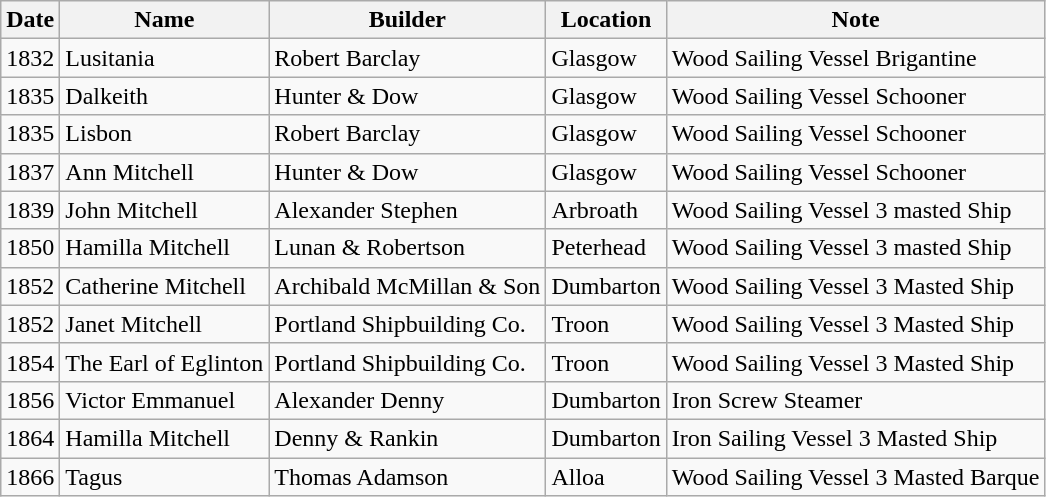<table class="wikitable">
<tr>
<th>Date</th>
<th>Name</th>
<th>Builder</th>
<th>Location</th>
<th>Note</th>
</tr>
<tr>
<td>1832</td>
<td>Lusitania</td>
<td>Robert Barclay</td>
<td>Glasgow</td>
<td>Wood Sailing Vessel  Brigantine</td>
</tr>
<tr>
<td>1835</td>
<td>Dalkeith</td>
<td>Hunter & Dow</td>
<td>Glasgow</td>
<td>Wood Sailing Vessel  Schooner</td>
</tr>
<tr>
<td>1835</td>
<td>Lisbon</td>
<td>Robert Barclay</td>
<td>Glasgow</td>
<td>Wood Sailing Vessel  Schooner</td>
</tr>
<tr>
<td>1837</td>
<td>Ann Mitchell</td>
<td>Hunter & Dow</td>
<td>Glasgow</td>
<td>Wood Sailing Vessel  Schooner</td>
</tr>
<tr>
<td>1839</td>
<td>John Mitchell</td>
<td>Alexander Stephen</td>
<td>Arbroath</td>
<td>Wood Sailing Vessel 3 masted Ship</td>
</tr>
<tr>
<td>1850</td>
<td>Hamilla Mitchell</td>
<td>Lunan & Robertson</td>
<td>Peterhead</td>
<td>Wood Sailing Vessel 3 masted Ship</td>
</tr>
<tr>
<td>1852</td>
<td>Catherine Mitchell</td>
<td>Archibald McMillan & Son</td>
<td>Dumbarton</td>
<td>Wood Sailing Vessel 3 Masted Ship</td>
</tr>
<tr>
<td>1852</td>
<td>Janet Mitchell</td>
<td>Portland Shipbuilding Co.</td>
<td>Troon</td>
<td>Wood Sailing Vessel 3 Masted Ship</td>
</tr>
<tr>
<td>1854</td>
<td>The Earl of Eglinton</td>
<td>Portland Shipbuilding Co.</td>
<td>Troon</td>
<td>Wood Sailing Vessel 3 Masted Ship</td>
</tr>
<tr>
<td>1856</td>
<td>Victor Emmanuel</td>
<td>Alexander Denny</td>
<td>Dumbarton</td>
<td>Iron Screw Steamer</td>
</tr>
<tr>
<td>1864</td>
<td>Hamilla Mitchell</td>
<td>Denny & Rankin</td>
<td>Dumbarton</td>
<td>Iron Sailing Vessel 3 Masted Ship</td>
</tr>
<tr>
<td>1866</td>
<td>Tagus</td>
<td>Thomas Adamson</td>
<td>Alloa</td>
<td>Wood Sailing Vessel 3 Masted Barque</td>
</tr>
</table>
